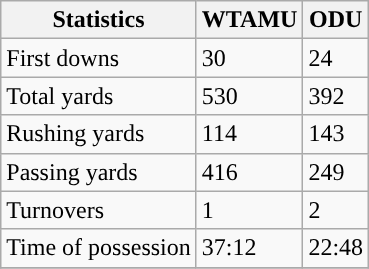<table class="wikitable">
<tr>
<th>Statistics</th>
<th>WTAMU</th>
<th>ODU</th>
</tr>
<tr>
<td>First downs</td>
<td>30</td>
<td>24</td>
</tr>
<tr>
<td>Total yards</td>
<td>530</td>
<td>392</td>
</tr>
<tr>
<td>Rushing yards</td>
<td>114</td>
<td>143</td>
</tr>
<tr>
<td>Passing yards</td>
<td>416</td>
<td>249</td>
</tr>
<tr>
<td>Turnovers</td>
<td>1</td>
<td>2</td>
</tr>
<tr>
<td>Time of possession</td>
<td>37:12</td>
<td>22:48</td>
</tr>
<tr>
</tr>
</table>
